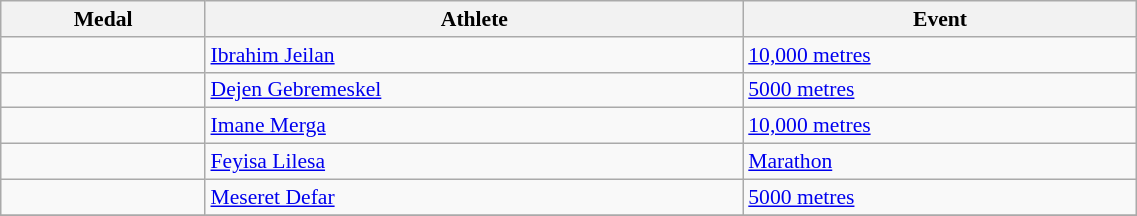<table class="wikitable" style="font-size:90%" width=60%>
<tr>
<th>Medal</th>
<th>Athlete</th>
<th>Event</th>
</tr>
<tr>
<td></td>
<td><a href='#'>Ibrahim Jeilan</a></td>
<td><a href='#'>10,000 metres</a></td>
</tr>
<tr>
<td></td>
<td><a href='#'>Dejen Gebremeskel</a></td>
<td><a href='#'>5000 metres</a></td>
</tr>
<tr>
<td></td>
<td><a href='#'>Imane Merga</a></td>
<td><a href='#'>10,000 metres</a></td>
</tr>
<tr>
<td></td>
<td><a href='#'>Feyisa Lilesa</a></td>
<td><a href='#'>Marathon</a></td>
</tr>
<tr>
<td></td>
<td><a href='#'>Meseret Defar</a></td>
<td><a href='#'>5000 metres</a></td>
</tr>
<tr>
</tr>
</table>
